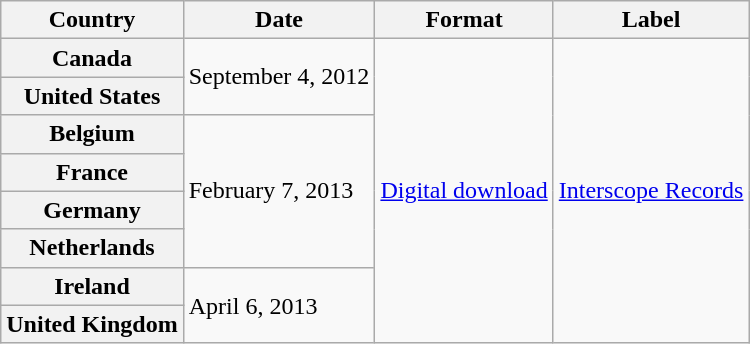<table class="wikitable plainrowheaders">
<tr>
<th scope="col">Country</th>
<th scope="col">Date</th>
<th scope="col">Format</th>
<th scope="col">Label</th>
</tr>
<tr>
<th scope="row">Canada</th>
<td rowspan="2">September 4, 2012</td>
<td rowspan="8"><a href='#'>Digital download</a></td>
<td rowspan="8"><a href='#'>Interscope Records</a></td>
</tr>
<tr>
<th scope="row">United States</th>
</tr>
<tr>
<th scope="row">Belgium</th>
<td rowspan="4">February 7, 2013</td>
</tr>
<tr>
<th scope="row">France</th>
</tr>
<tr>
<th scope="row">Germany</th>
</tr>
<tr>
<th scope="row">Netherlands</th>
</tr>
<tr>
<th scope="row">Ireland</th>
<td rowspan="2">April 6, 2013</td>
</tr>
<tr>
<th scope="row">United Kingdom</th>
</tr>
</table>
